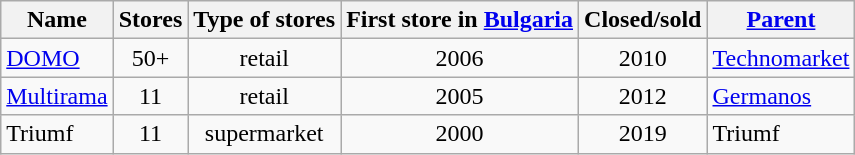<table class="wikitable sortable">
<tr>
<th>Name</th>
<th>Stores</th>
<th>Type of stores</th>
<th>First store in <a href='#'>Bulgaria</a></th>
<th>Closed/sold</th>
<th><a href='#'>Parent</a></th>
</tr>
<tr>
<td><a href='#'>DOMO</a></td>
<td align="center"> 50+</td>
<td align="center">retail</td>
<td align="center">2006</td>
<td align="center">2010</td>
<td><a href='#'>Technomarket</a></td>
</tr>
<tr>
<td><a href='#'>Multirama</a></td>
<td align="center"> 11</td>
<td align="center">retail</td>
<td align="center">2005</td>
<td align="center">2012</td>
<td><a href='#'>Germanos</a></td>
</tr>
<tr>
<td>Triumf</td>
<td align="center"> 11</td>
<td align="center">supermarket</td>
<td align="center">2000</td>
<td align="center">2019</td>
<td>Triumf</td>
</tr>
</table>
